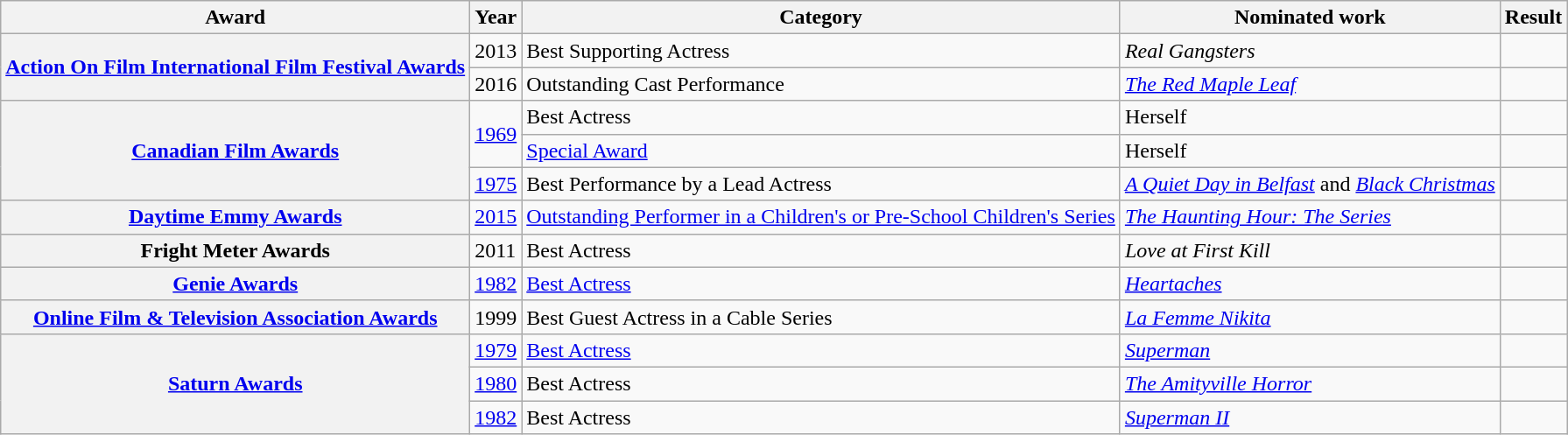<table class="wikitable plainrowheaders sortable">
<tr>
<th scope="col">Award</th>
<th scope="col">Year</th>
<th scope="col">Category</th>
<th scope="col">Nominated work</th>
<th scope="col">Result</th>
</tr>
<tr>
<th rowspan="2" ! scope="row"><a href='#'>Action On Film International Film Festival Awards</a></th>
<td>2013</td>
<td>Best Supporting Actress</td>
<td><em>Real Gangsters</em></td>
<td></td>
</tr>
<tr>
<td>2016</td>
<td>Outstanding Cast Performance</td>
<td><em><a href='#'>The Red Maple Leaf</a></em></td>
<td></td>
</tr>
<tr>
<th rowspan="3" ! scope="row"><a href='#'>Canadian Film Awards</a></th>
<td rowspan="2"><a href='#'>1969</a></td>
<td>Best Actress</td>
<td>Herself</td>
<td></td>
</tr>
<tr>
<td><a href='#'>Special Award</a></td>
<td>Herself</td>
<td></td>
</tr>
<tr>
<td><a href='#'>1975</a></td>
<td>Best Performance by a Lead Actress</td>
<td><em><a href='#'>A Quiet Day in Belfast</a></em> and <a href='#'><em>Black Christmas</em></a></td>
<td></td>
</tr>
<tr>
<th scope="row"><a href='#'>Daytime Emmy Awards</a></th>
<td><a href='#'>2015</a></td>
<td><a href='#'>Outstanding Performer in a Children's or Pre-School Children's Series</a></td>
<td><em><a href='#'>The Haunting Hour: The Series</a></em></td>
<td></td>
</tr>
<tr>
<th scope="row">Fright Meter Awards</th>
<td>2011</td>
<td>Best Actress</td>
<td><em>Love at First Kill</em></td>
<td></td>
</tr>
<tr>
<th scope="row"><a href='#'>Genie Awards</a></th>
<td><a href='#'>1982</a></td>
<td><a href='#'>Best Actress</a></td>
<td><a href='#'><em>Heartaches</em></a></td>
<td></td>
</tr>
<tr>
<th scope="row"><a href='#'>Online Film & Television Association Awards</a></th>
<td>1999</td>
<td>Best Guest Actress in a Cable Series</td>
<td><a href='#'><em>La Femme Nikita</em></a></td>
<td></td>
</tr>
<tr>
<th rowspan="3" ! scope="row"><a href='#'>Saturn Awards</a></th>
<td><a href='#'>1979</a></td>
<td><a href='#'>Best Actress</a></td>
<td><a href='#'><em>Superman</em></a></td>
<td></td>
</tr>
<tr>
<td><a href='#'>1980</a></td>
<td>Best Actress</td>
<td><a href='#'><em>The Amityville Horror</em></a></td>
<td></td>
</tr>
<tr>
<td><a href='#'>1982</a></td>
<td>Best Actress</td>
<td><em><a href='#'>Superman II</a></em></td>
<td></td>
</tr>
</table>
